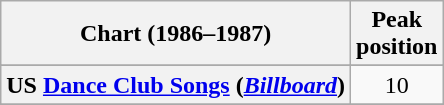<table class="wikitable sortable plainrowheaders" style="text-align:center">
<tr>
<th scope="col">Chart (1986–1987)</th>
<th scope="col">Peak<br>position</th>
</tr>
<tr>
</tr>
<tr>
</tr>
<tr>
<th scope="row">US <a href='#'>Dance Club Songs</a> (<em><a href='#'>Billboard</a></em>)</th>
<td>10</td>
</tr>
<tr>
</tr>
</table>
